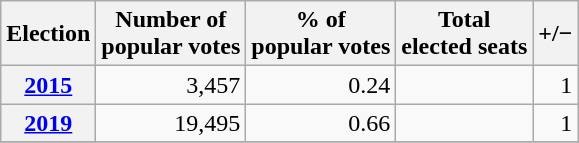<table class="wikitable" style="text-align: right;">
<tr align=center>
<th>Election</th>
<th>Number of<br>popular votes</th>
<th>% of<br>popular votes</th>
<th>Total<br>elected seats</th>
<th>+/−</th>
</tr>
<tr>
<th><a href='#'>2015</a></th>
<td>3,457</td>
<td>0.24</td>
<td></td>
<td>1</td>
</tr>
<tr>
<th><a href='#'>2019</a></th>
<td>19,495</td>
<td>0.66</td>
<td></td>
<td>1</td>
</tr>
<tr>
</tr>
</table>
